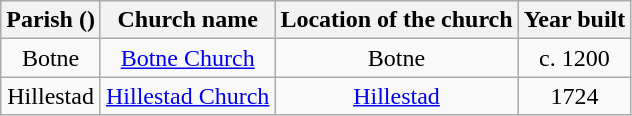<table class="wikitable" style="text-align:center">
<tr>
<th>Parish ()</th>
<th>Church name</th>
<th>Location of the church</th>
<th>Year built</th>
</tr>
<tr>
<td>Botne</td>
<td><a href='#'>Botne Church</a></td>
<td>Botne</td>
<td>c. 1200</td>
</tr>
<tr>
<td>Hillestad</td>
<td><a href='#'>Hillestad Church</a></td>
<td><a href='#'>Hillestad</a></td>
<td>1724</td>
</tr>
</table>
